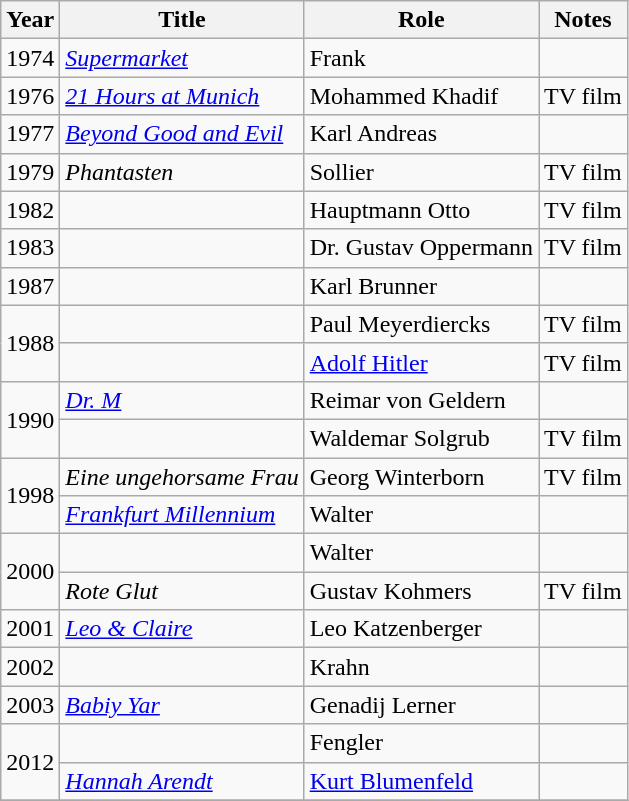<table class="wikitable sortable">
<tr>
<th>Year</th>
<th>Title</th>
<th>Role</th>
<th class="unsortable">Notes</th>
</tr>
<tr>
<td>1974</td>
<td><em><a href='#'>Supermarket</a></em></td>
<td>Frank</td>
<td></td>
</tr>
<tr>
<td>1976</td>
<td><em><a href='#'>21 Hours at Munich</a></em></td>
<td>Mohammed Khadif</td>
<td>TV film</td>
</tr>
<tr>
<td>1977</td>
<td><em><a href='#'>Beyond Good and Evil</a></em></td>
<td>Karl Andreas</td>
<td></td>
</tr>
<tr>
<td>1979</td>
<td><em>Phantasten</em></td>
<td>Sollier</td>
<td>TV film</td>
</tr>
<tr>
<td>1982</td>
<td><em></em></td>
<td>Hauptmann Otto</td>
<td>TV film</td>
</tr>
<tr>
<td>1983</td>
<td><em></em></td>
<td>Dr. Gustav Oppermann</td>
<td>TV film</td>
</tr>
<tr>
<td>1987</td>
<td><em></em></td>
<td>Karl Brunner</td>
<td></td>
</tr>
<tr>
<td rowspan=2>1988</td>
<td><em></em></td>
<td>Paul Meyerdiercks</td>
<td>TV film</td>
</tr>
<tr>
<td><em></em></td>
<td><a href='#'>Adolf Hitler</a></td>
<td>TV film</td>
</tr>
<tr>
<td rowspan=2>1990</td>
<td><em><a href='#'>Dr. M</a></em></td>
<td>Reimar von Geldern</td>
<td></td>
</tr>
<tr>
<td><em></em></td>
<td>Waldemar Solgrub</td>
<td>TV film</td>
</tr>
<tr>
<td rowspan=2>1998</td>
<td><em>Eine ungehorsame Frau</em></td>
<td>Georg Winterborn</td>
<td>TV film</td>
</tr>
<tr>
<td><em><a href='#'>Frankfurt Millennium</a></em></td>
<td>Walter</td>
<td></td>
</tr>
<tr>
<td rowspan=2>2000</td>
<td><em></em></td>
<td>Walter</td>
<td></td>
</tr>
<tr>
<td><em>Rote Glut</em></td>
<td>Gustav Kohmers</td>
<td>TV film</td>
</tr>
<tr>
<td>2001</td>
<td><em><a href='#'>Leo & Claire</a></em></td>
<td>Leo Katzenberger</td>
<td></td>
</tr>
<tr>
<td>2002</td>
<td><em></em></td>
<td>Krahn</td>
<td></td>
</tr>
<tr>
<td>2003</td>
<td><em><a href='#'>Babiy Yar</a></em></td>
<td>Genadij Lerner</td>
<td></td>
</tr>
<tr>
<td rowspan=2>2012</td>
<td><em></em></td>
<td>Fengler</td>
<td></td>
</tr>
<tr>
<td><em><a href='#'>Hannah Arendt</a></em></td>
<td><a href='#'>Kurt Blumenfeld</a></td>
<td></td>
</tr>
<tr>
</tr>
</table>
